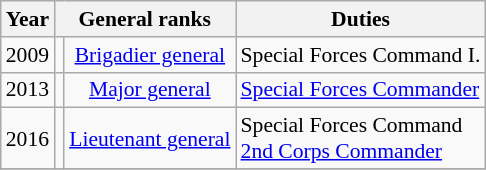<table class="wikitable" style="text-align: center; font-size:90%;">
<tr>
<th>Year</th>
<th colspan=2>General ranks</th>
<th>Duties</th>
</tr>
<tr>
<td>2009</td>
<td></td>
<td><a href='#'>Brigadier general</a></td>
<td align=left>Special Forces Command I.</td>
</tr>
<tr>
<td>2013</td>
<td></td>
<td><a href='#'>Major general</a></td>
<td align=left><a href='#'>Special Forces Commander</a></td>
</tr>
<tr>
<td>2016</td>
<td></td>
<td><a href='#'>Lieutenant general</a></td>
<td align=left>Special Forces Command<br><a href='#'>2nd Corps Commander</a></td>
</tr>
<tr>
</tr>
</table>
